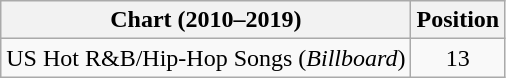<table class="wikitable">
<tr>
<th>Chart (2010–2019)</th>
<th>Position</th>
</tr>
<tr>
<td>US Hot R&B/Hip-Hop Songs (<em>Billboard</em>)</td>
<td style="text-align:center;">13</td>
</tr>
</table>
